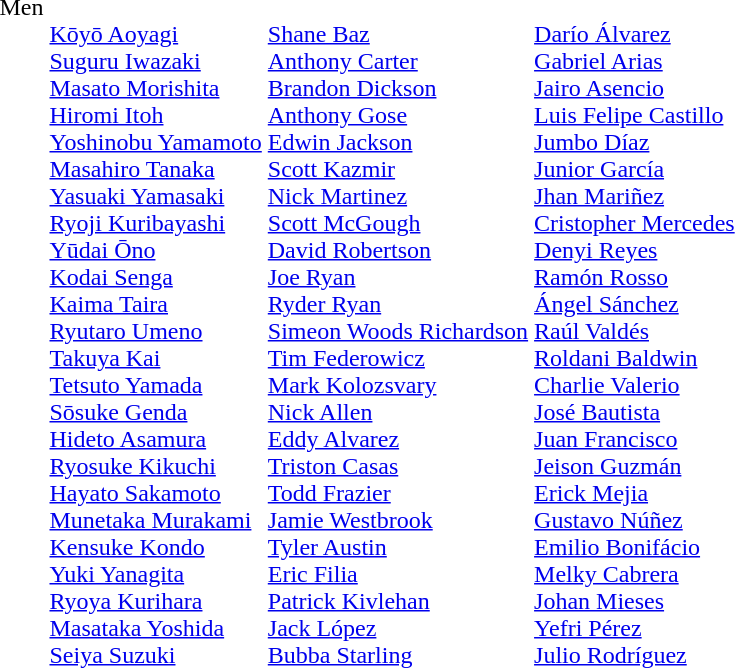<table>
<tr valign="top">
<td>Men<br></td>
<td><br><a href='#'>Kōyō Aoyagi</a><br><a href='#'>Suguru Iwazaki</a><br><a href='#'>Masato Morishita</a><br><a href='#'>Hiromi Itoh</a><br><a href='#'>Yoshinobu Yamamoto</a><br><a href='#'>Masahiro Tanaka</a><br><a href='#'>Yasuaki Yamasaki</a><br><a href='#'>Ryoji Kuribayashi</a><br><a href='#'>Yūdai Ōno</a><br><a href='#'>Kodai Senga</a><br><a href='#'>Kaima Taira</a><br><a href='#'>Ryutaro Umeno</a><br><a href='#'>Takuya Kai</a><br><a href='#'>Tetsuto Yamada</a><br><a href='#'>Sōsuke Genda</a><br><a href='#'>Hideto Asamura</a><br><a href='#'>Ryosuke Kikuchi</a><br><a href='#'>Hayato Sakamoto</a><br><a href='#'>Munetaka Murakami</a><br><a href='#'>Kensuke Kondo</a><br><a href='#'>Yuki Yanagita</a><br><a href='#'>Ryoya Kurihara</a><br><a href='#'>Masataka Yoshida</a><br><a href='#'>Seiya Suzuki</a></td>
<td><br><a href='#'>Shane Baz</a><br><a href='#'>Anthony Carter</a><br><a href='#'>Brandon Dickson</a><br><a href='#'>Anthony Gose</a><br><a href='#'>Edwin Jackson</a><br><a href='#'>Scott Kazmir</a><br><a href='#'>Nick Martinez</a><br><a href='#'>Scott McGough</a><br><a href='#'>David Robertson</a><br><a href='#'>Joe Ryan</a><br><a href='#'>Ryder Ryan</a><br><a href='#'>Simeon Woods Richardson</a><br><a href='#'>Tim Federowicz</a><br><a href='#'>Mark Kolozsvary</a><br><a href='#'>Nick Allen</a><br><a href='#'>Eddy Alvarez</a><br><a href='#'>Triston Casas</a><br><a href='#'>Todd Frazier</a><br><a href='#'>Jamie Westbrook</a><br><a href='#'>Tyler Austin</a><br><a href='#'>Eric Filia</a><br><a href='#'>Patrick Kivlehan</a><br><a href='#'>Jack López</a><br><a href='#'>Bubba Starling</a></td>
<td><br><a href='#'>Darío Álvarez</a><br><a href='#'>Gabriel Arias</a><br><a href='#'>Jairo Asencio</a><br><a href='#'>Luis Felipe Castillo</a><br><a href='#'>Jumbo Díaz</a><br><a href='#'>Junior García</a><br><a href='#'>Jhan Mariñez</a><br><a href='#'>Cristopher Mercedes</a><br><a href='#'>Denyi Reyes</a><br><a href='#'>Ramón Rosso</a><br><a href='#'>Ángel Sánchez</a><br><a href='#'>Raúl Valdés</a><br><a href='#'>Roldani Baldwin</a><br><a href='#'>Charlie Valerio</a><br><a href='#'>José Bautista</a><br><a href='#'>Juan Francisco</a><br><a href='#'>Jeison Guzmán</a><br><a href='#'>Erick Mejia</a><br><a href='#'>Gustavo Núñez</a><br><a href='#'>Emilio Bonifácio</a><br><a href='#'>Melky Cabrera</a><br><a href='#'>Johan Mieses</a><br><a href='#'>Yefri Pérez</a><br><a href='#'>Julio Rodríguez</a></td>
</tr>
<tr>
</tr>
</table>
